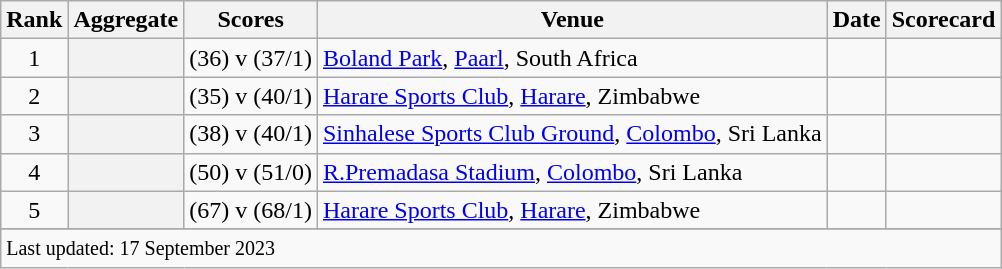<table class="wikitable plainrowheaders sortable">
<tr>
<th scope=col>Rank</th>
<th scope=col>Aggregate</th>
<th scope=col>Scores</th>
<th scope=col>Venue</th>
<th scope=col>Date</th>
<th scope=col>Scorecard</th>
</tr>
<tr>
<td align=center>1</td>
<th scope=row style=text-align:center;></th>
<td> (36) v  (37/1)</td>
<td><a href='#'>Boland Park</a>, <a href='#'>Paarl</a>, South Africa</td>
<td> </td>
<td></td>
</tr>
<tr>
<td align=center>2</td>
<th scope=row style=text-align:center;></th>
<td> (35) v  (40/1)</td>
<td><a href='#'>Harare Sports Club</a>, <a href='#'>Harare</a>, Zimbabwe</td>
<td></td>
<td></td>
</tr>
<tr>
<td align=center>3</td>
<th scope=row style=text-align:center;></th>
<td> (38) v  (40/1)</td>
<td><a href='#'>Sinhalese Sports Club Ground</a>, <a href='#'>Colombo</a>, Sri Lanka</td>
<td></td>
<td></td>
</tr>
<tr>
<td align=center>4</td>
<th scope=row style=text-align:center;></th>
<td> (50) v  (51/0)</td>
<td><a href='#'>R.Premadasa Stadium</a>, <a href='#'>Colombo</a>, Sri Lanka</td>
<td></td>
<td></td>
</tr>
<tr>
<td align=center>5</td>
<th scope=row style=text-align:center;></th>
<td> (67) v  (68/1)</td>
<td><a href='#'>Harare Sports Club</a>, <a href='#'>Harare</a>, Zimbabwe</td>
<td></td>
<td></td>
</tr>
<tr>
</tr>
<tr class=sortbottom>
<td colspan=6><small>Last updated: 17 September 2023</small></td>
</tr>
</table>
